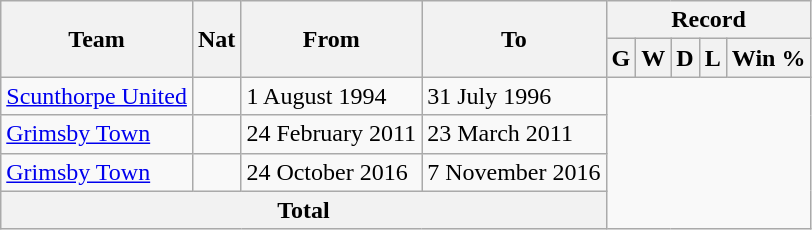<table class="wikitable" style="text-align: center">
<tr>
<th rowspan="2">Team</th>
<th rowspan="2">Nat</th>
<th rowspan="2">From</th>
<th rowspan="2">To</th>
<th colspan="5">Record</th>
</tr>
<tr>
<th>G</th>
<th>W</th>
<th>D</th>
<th>L</th>
<th>Win %</th>
</tr>
<tr>
<td align=left><a href='#'>Scunthorpe United</a></td>
<td></td>
<td align=left>1 August 1994</td>
<td align=left>31 July 1996<br></td>
</tr>
<tr>
<td align=left><a href='#'>Grimsby Town</a></td>
<td></td>
<td align=left>24 February 2011</td>
<td align=left>23 March 2011<br></td>
</tr>
<tr>
<td align=left><a href='#'>Grimsby Town</a></td>
<td></td>
<td align=left>24 October 2016</td>
<td align=left>7 November 2016<br></td>
</tr>
<tr>
<th colspan="4">Total<br></th>
</tr>
</table>
